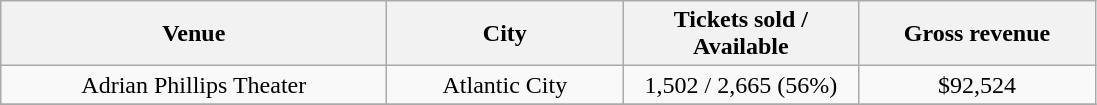<table class="wikitable" style="text-align:center">
<tr>
<th style="width:250px;">Venue</th>
<th style="width:150px;">City</th>
<th style="width:150px;">Tickets sold / Available</th>
<th style="width:150px;">Gross revenue</th>
</tr>
<tr>
<td>Adrian Phillips Theater</td>
<td>Atlantic City</td>
<td>1,502 / 2,665 (56%)</td>
<td>$92,524</td>
</tr>
<tr>
</tr>
</table>
